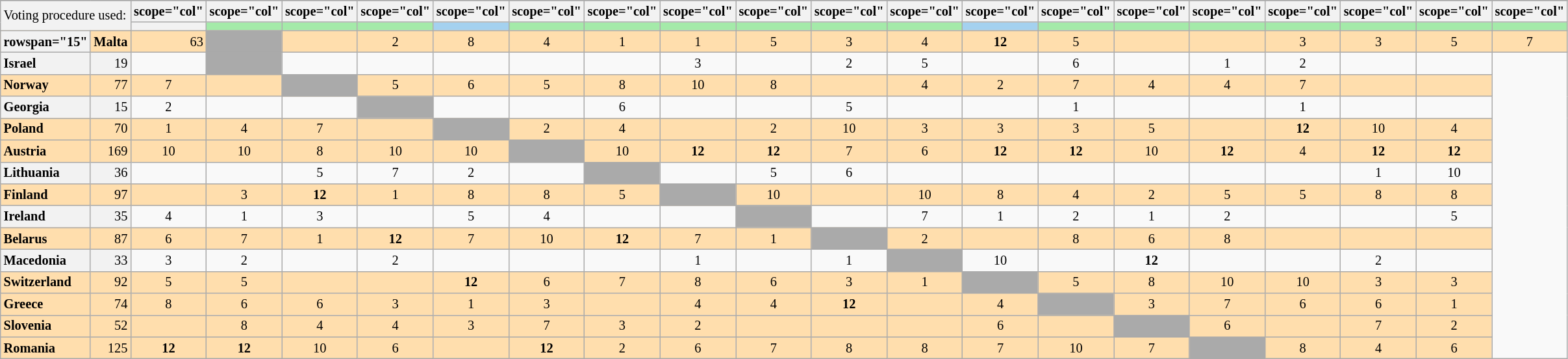<table class="wikitable plainrowheaders" style="text-align:center; font-size:85%;">
<tr>
</tr>
<tr>
<td colspan="2" rowspan="2" style="text-align:left; background:#F2F2F2">Voting procedure used:<br></td>
<th>scope="col" </th>
<th>scope="col" </th>
<th>scope="col" </th>
<th>scope="col" </th>
<th>scope="col" </th>
<th>scope="col" </th>
<th>scope="col" </th>
<th>scope="col" </th>
<th>scope="col" </th>
<th>scope="col" </th>
<th>scope="col" </th>
<th>scope="col" </th>
<th>scope="col" </th>
<th>scope="col" </th>
<th>scope="col" </th>
<th>scope="col" </th>
<th>scope="col" </th>
<th>scope="col" </th>
<th>scope="col" </th>
</tr>
<tr>
<th style="height:2px; border-top:1px solid transparent;"></th>
<td style="background:#A4EAA9;"></td>
<td style="background:#A4EAA9;"></td>
<td style="background:#A4EAA9;"></td>
<td style="background:#A4D1EF;"></td>
<td style="background:#A4EAA9;"></td>
<td style="background:#A4EAA9;"></td>
<td style="background:#A4EAA9;"></td>
<td style="background:#A4EAA9;"></td>
<td style="background:#A4EAA9;"></td>
<td style="background:#A4EAA9;"></td>
<td style="background:#A4D1EF;"></td>
<td style="background:#A4EAA9;"></td>
<td style="background:#A4EAA9;"></td>
<td style="background:#A4EAA9;"></td>
<td style="background:#A4EAA9;"></td>
<td style="background:#A4EAA9;"></td>
<td style="background:#A4EAA9;"></td>
<td style="background:#A4EAA9;"></td>
</tr>
<tr style="background:#ffdead;">
<th>rowspan="15" </th>
<th scope="row" style="text-align:left; font-weight:bold; background:#ffdead;">Malta</th>
<td style="text-align:right;">63</td>
<td style="text-align:left; background:#aaa;"></td>
<td></td>
<td>2</td>
<td>8</td>
<td>4</td>
<td>1</td>
<td>1</td>
<td>5</td>
<td>3</td>
<td>4</td>
<td><strong>12</strong></td>
<td>5</td>
<td></td>
<td></td>
<td>3</td>
<td>3</td>
<td>5</td>
<td>7</td>
</tr>
<tr>
<th scope="row" style="text-align:left; background:#f2f2f2;">Israel</th>
<td style="text-align:right; background:#f2f2f2;">19</td>
<td></td>
<td style="text-align:left; background:#aaa;"></td>
<td></td>
<td></td>
<td></td>
<td></td>
<td></td>
<td>3</td>
<td></td>
<td>2</td>
<td>5</td>
<td></td>
<td>6</td>
<td></td>
<td>1</td>
<td>2</td>
<td></td>
<td></td>
</tr>
<tr style="background:#ffdead;">
<th scope="row" style="text-align:left; font-weight:bold; background:#ffdead;">Norway</th>
<td style="text-align:right;">77</td>
<td>7</td>
<td></td>
<td style="text-align:left; background:#aaa;"></td>
<td>5</td>
<td>6</td>
<td>5</td>
<td>8</td>
<td>10</td>
<td>8</td>
<td></td>
<td>4</td>
<td>2</td>
<td>7</td>
<td>4</td>
<td>4</td>
<td>7</td>
<td></td>
<td></td>
</tr>
<tr>
<th scope="row" style="text-align:left; background:#f2f2f2;">Georgia</th>
<td style="text-align:right; background:#f2f2f2;">15</td>
<td>2</td>
<td></td>
<td></td>
<td style="text-align:left; background:#aaa;"></td>
<td></td>
<td></td>
<td>6</td>
<td></td>
<td></td>
<td>5</td>
<td></td>
<td></td>
<td>1</td>
<td></td>
<td></td>
<td>1</td>
<td></td>
<td></td>
</tr>
<tr style="background:#ffdead;">
<th scope="row" style="text-align:left; font-weight:bold; background:#ffdead;">Poland</th>
<td style="text-align:right;">70</td>
<td>1</td>
<td>4</td>
<td>7</td>
<td></td>
<td style="text-align:left; background:#aaa;"></td>
<td>2</td>
<td>4</td>
<td></td>
<td>2</td>
<td>10</td>
<td>3</td>
<td>3</td>
<td>3</td>
<td>5</td>
<td></td>
<td><strong>12</strong></td>
<td>10</td>
<td>4</td>
</tr>
<tr style="background:#ffdead;">
<th scope="row" style="text-align:left; font-weight:bold; background:#ffdead;">Austria</th>
<td style="text-align:right;">169</td>
<td>10</td>
<td>10</td>
<td>8</td>
<td>10</td>
<td>10</td>
<td style="text-align:left; background:#aaa;"></td>
<td>10</td>
<td><strong>12</strong></td>
<td><strong>12</strong></td>
<td>7</td>
<td>6</td>
<td><strong>12</strong></td>
<td><strong>12</strong></td>
<td>10</td>
<td><strong>12</strong></td>
<td>4</td>
<td><strong>12</strong></td>
<td><strong>12</strong></td>
</tr>
<tr>
<th scope="row" style="text-align:left; background:#f2f2f2;">Lithuania</th>
<td style="text-align:right; background:#f2f2f2;">36</td>
<td></td>
<td></td>
<td>5</td>
<td>7</td>
<td>2</td>
<td></td>
<td style="text-align:left; background:#aaa;"></td>
<td></td>
<td>5</td>
<td>6</td>
<td></td>
<td></td>
<td></td>
<td></td>
<td></td>
<td></td>
<td>1</td>
<td>10</td>
</tr>
<tr style="background:#ffdead;">
<th scope="row" style="text-align:left; font-weight:bold; background:#ffdead;">Finland</th>
<td style="text-align:right;">97</td>
<td></td>
<td>3</td>
<td><strong>12</strong></td>
<td>1</td>
<td>8</td>
<td>8</td>
<td>5</td>
<td style="text-align:left; background:#aaa;"></td>
<td>10</td>
<td></td>
<td>10</td>
<td>8</td>
<td>4</td>
<td>2</td>
<td>5</td>
<td>5</td>
<td>8</td>
<td>8</td>
</tr>
<tr>
<th scope="row" style="text-align:left; background:#f2f2f2;">Ireland</th>
<td style="text-align:right; background:#f2f2f2;">35</td>
<td>4</td>
<td>1</td>
<td>3</td>
<td></td>
<td>5</td>
<td>4</td>
<td></td>
<td></td>
<td style="text-align:left; background:#aaa;"></td>
<td></td>
<td>7</td>
<td>1</td>
<td>2</td>
<td>1</td>
<td>2</td>
<td></td>
<td></td>
<td>5</td>
</tr>
<tr style="background:#ffdead;">
<th scope="row" style="text-align:left; font-weight:bold; background:#ffdead;">Belarus</th>
<td style="text-align:right;">87</td>
<td>6</td>
<td>7</td>
<td>1</td>
<td><strong>12</strong></td>
<td>7</td>
<td>10</td>
<td><strong>12</strong></td>
<td>7</td>
<td>1</td>
<td style="text-align:left; background:#aaa;"></td>
<td>2</td>
<td></td>
<td>8</td>
<td>6</td>
<td>8</td>
<td></td>
<td></td>
<td></td>
</tr>
<tr>
<th scope="row" style="text-align:left; background:#f2f2f2;">Macedonia</th>
<td style="text-align:right; background:#f2f2f2;">33</td>
<td>3</td>
<td>2</td>
<td></td>
<td>2</td>
<td></td>
<td></td>
<td></td>
<td>1</td>
<td></td>
<td>1</td>
<td style="text-align:left; background:#aaa;"></td>
<td>10</td>
<td></td>
<td><strong>12</strong></td>
<td></td>
<td></td>
<td>2</td>
<td></td>
</tr>
<tr style="background:#ffdead;">
<th scope="row" style="text-align:left; font-weight:bold; background:#ffdead;">Switzerland</th>
<td style="text-align:right;">92</td>
<td>5</td>
<td>5</td>
<td></td>
<td></td>
<td><strong>12</strong></td>
<td>6</td>
<td>7</td>
<td>8</td>
<td>6</td>
<td>3</td>
<td>1</td>
<td style="text-align:left; background:#aaa;"></td>
<td>5</td>
<td>8</td>
<td>10</td>
<td>10</td>
<td>3</td>
<td>3</td>
</tr>
<tr style="background:#ffdead;">
<th scope="row" style="text-align:left; font-weight:bold; background:#ffdead;">Greece</th>
<td style="text-align:right;">74</td>
<td>8</td>
<td>6</td>
<td>6</td>
<td>3</td>
<td>1</td>
<td>3</td>
<td></td>
<td>4</td>
<td>4</td>
<td><strong>12</strong></td>
<td></td>
<td>4</td>
<td style="text-align:left; background:#aaa;"></td>
<td>3</td>
<td>7</td>
<td>6</td>
<td>6</td>
<td>1</td>
</tr>
<tr style="background:#ffdead;">
<th scope="row" style="text-align:left; font-weight:bold; background:#ffdead;">Slovenia</th>
<td style="text-align:right;">52</td>
<td></td>
<td>8</td>
<td>4</td>
<td>4</td>
<td>3</td>
<td>7</td>
<td>3</td>
<td>2</td>
<td></td>
<td></td>
<td></td>
<td>6</td>
<td></td>
<td style="text-align:left; background:#aaa;"></td>
<td>6</td>
<td></td>
<td>7</td>
<td>2</td>
</tr>
<tr style="background:#ffdead;">
<th scope="row" style="text-align:left; font-weight:bold; background:#ffdead;">Romania</th>
<td style="text-align:right;">125</td>
<td><strong>12</strong></td>
<td><strong>12</strong></td>
<td>10</td>
<td>6</td>
<td></td>
<td><strong>12</strong></td>
<td>2</td>
<td>6</td>
<td>7</td>
<td>8</td>
<td>8</td>
<td>7</td>
<td>10</td>
<td>7</td>
<td style="text-align:left; background:#aaa;"></td>
<td>8</td>
<td>4</td>
<td>6</td>
</tr>
</table>
